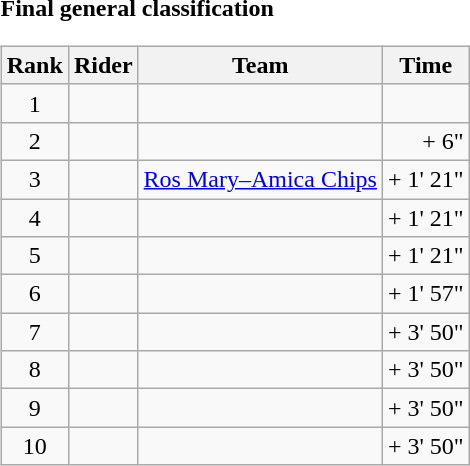<table>
<tr>
<td><strong>Final general classification</strong><br><table class="wikitable">
<tr>
<th scope="col">Rank</th>
<th scope="col">Rider</th>
<th scope="col">Team</th>
<th scope="col">Time</th>
</tr>
<tr>
<td style="text-align:center;">1</td>
<td></td>
<td></td>
<td style="text-align:right;"></td>
</tr>
<tr>
<td style="text-align:center;">2</td>
<td></td>
<td></td>
<td style="text-align:right;">+ 6"</td>
</tr>
<tr>
<td style="text-align:center;">3</td>
<td></td>
<td><a href='#'>Ros Mary–Amica Chips</a></td>
<td style="text-align:right;">+ 1' 21"</td>
</tr>
<tr>
<td style="text-align:center;">4</td>
<td></td>
<td></td>
<td style="text-align:right;">+ 1' 21"</td>
</tr>
<tr>
<td style="text-align:center;">5</td>
<td></td>
<td></td>
<td style="text-align:right;">+ 1' 21"</td>
</tr>
<tr>
<td style="text-align:center;">6</td>
<td></td>
<td></td>
<td style="text-align:right;">+ 1' 57"</td>
</tr>
<tr>
<td style="text-align:center;">7</td>
<td></td>
<td></td>
<td style="text-align:right;">+ 3' 50"</td>
</tr>
<tr>
<td style="text-align:center;">8</td>
<td></td>
<td></td>
<td style="text-align:right;">+ 3' 50"</td>
</tr>
<tr>
<td style="text-align:center;">9</td>
<td></td>
<td></td>
<td style="text-align:right;">+ 3' 50"</td>
</tr>
<tr>
<td style="text-align:center;">10</td>
<td></td>
<td></td>
<td style="text-align:right;">+ 3' 50"</td>
</tr>
</table>
</td>
</tr>
</table>
